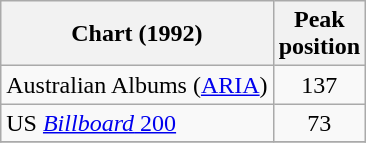<table class="wikitable">
<tr>
<th>Chart (1992)</th>
<th>Peak<br>position</th>
</tr>
<tr>
<td>Australian Albums (<a href='#'>ARIA</a>)</td>
<td align="center">137</td>
</tr>
<tr>
<td>US <a href='#'><em>Billboard</em> 200</a></td>
<td align="center">73</td>
</tr>
<tr>
</tr>
</table>
